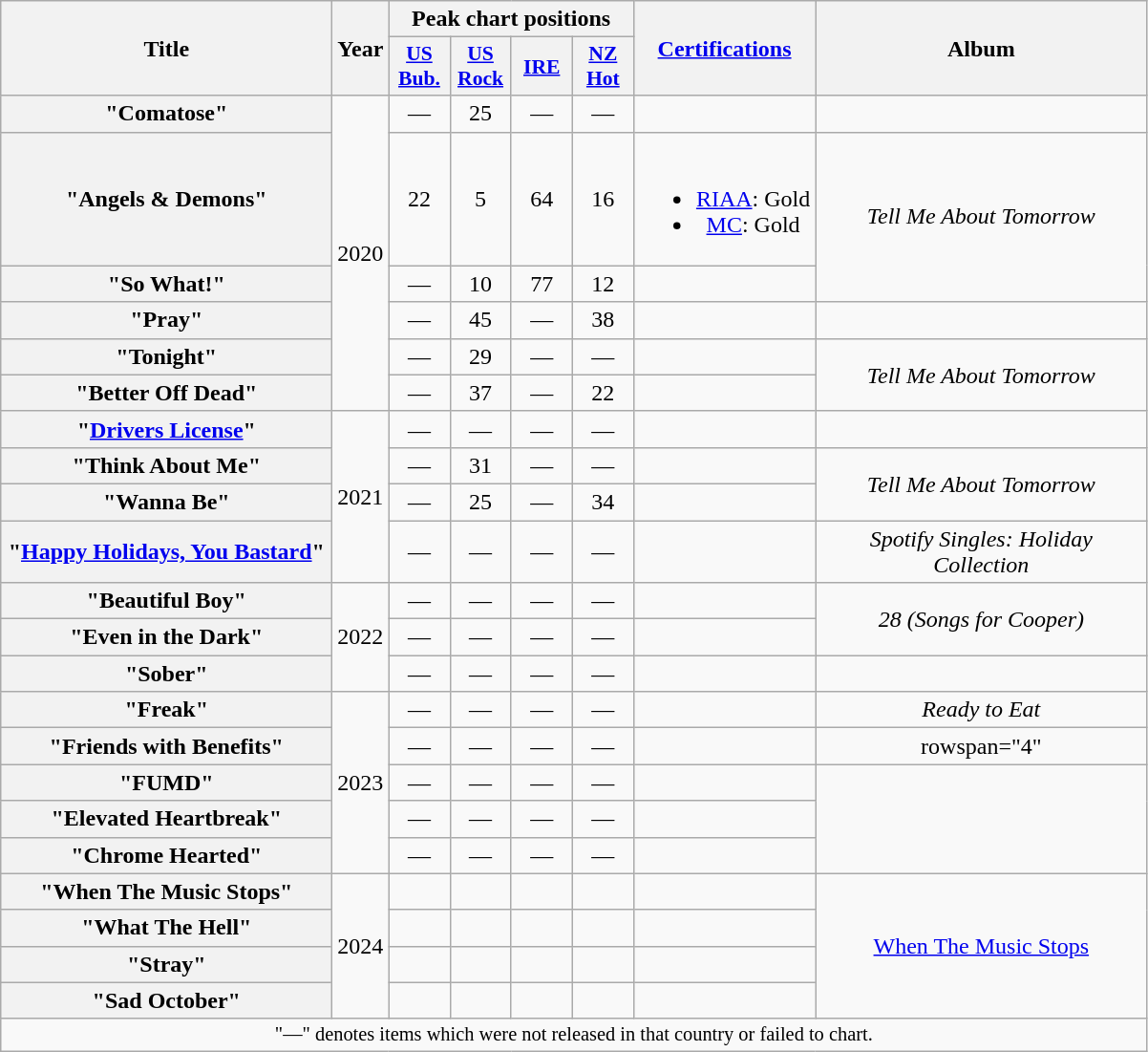<table class="wikitable plainrowheaders" style="text-align:center;">
<tr>
<th scope="col" rowspan="2" style="width:14em;">Title</th>
<th scope="col" rowspan="2" style="width:1em;">Year</th>
<th scope="col" colspan="4">Peak chart positions</th>
<th scope="col" rowspan="2"><a href='#'>Certifications</a></th>
<th scope="col" rowspan="2" style="width:14em;">Album</th>
</tr>
<tr>
<th scope="col" style="width:2.5em;font-size:90%;"><a href='#'>US<br>Bub.</a><br></th>
<th scope="col" style="width:2.5em;font-size:90%;"><a href='#'>US<br>Rock</a><br></th>
<th scope="col" style="width:2.5em;font-size:90%;"><a href='#'>IRE</a><br></th>
<th scope="col" style="width:2.5em;font-size:90%;"><a href='#'>NZ<br>Hot</a><br></th>
</tr>
<tr>
<th scope="row">"Comatose"</th>
<td rowspan="6">2020</td>
<td>—</td>
<td>25</td>
<td>—</td>
<td>—</td>
<td></td>
<td></td>
</tr>
<tr>
<th scope="row">"Angels & Demons"</th>
<td>22</td>
<td>5</td>
<td>64</td>
<td>16</td>
<td><br><ul><li><a href='#'>RIAA</a>: Gold</li><li><a href='#'>MC</a>: Gold</li></ul></td>
<td rowspan="2"><em>Tell Me About Tomorrow</em></td>
</tr>
<tr>
<th scope="row">"So What!"</th>
<td>—</td>
<td>10</td>
<td>77</td>
<td>12</td>
<td></td>
</tr>
<tr>
<th scope="row">"Pray"</th>
<td>—</td>
<td>45</td>
<td>—</td>
<td>38</td>
<td></td>
<td></td>
</tr>
<tr>
<th scope="row">"Tonight"<br></th>
<td>—</td>
<td>29</td>
<td>—</td>
<td>—</td>
<td></td>
<td rowspan="2"><em>Tell Me About Tomorrow</em></td>
</tr>
<tr>
<th scope="row">"Better Off Dead"</th>
<td>—</td>
<td>37</td>
<td>—</td>
<td>22</td>
<td></td>
</tr>
<tr>
<th scope="row">"<a href='#'>Drivers License</a>"</th>
<td rowspan="4">2021</td>
<td>—</td>
<td>—</td>
<td>—</td>
<td>—</td>
<td></td>
<td></td>
</tr>
<tr>
<th scope="row">"Think About Me"</th>
<td>—</td>
<td>31</td>
<td>—</td>
<td>—</td>
<td></td>
<td rowspan="2"><em>Tell Me About Tomorrow</em></td>
</tr>
<tr>
<th scope="row">"Wanna Be"<br></th>
<td>—</td>
<td>25</td>
<td>—</td>
<td>34</td>
<td></td>
</tr>
<tr>
<th scope="row">"<a href='#'>Happy Holidays, You Bastard</a>"</th>
<td>—</td>
<td>—</td>
<td>—</td>
<td>—</td>
<td></td>
<td><em>Spotify Singles: Holiday Collection</em></td>
</tr>
<tr>
<th scope="row">"Beautiful Boy"</th>
<td rowspan="3">2022</td>
<td>—</td>
<td>—</td>
<td>—</td>
<td>—</td>
<td></td>
<td rowspan="2"><em>28 (Songs for Cooper)</em></td>
</tr>
<tr>
<th scope="row">"Even in the Dark"</th>
<td>—</td>
<td>—</td>
<td>—</td>
<td>—</td>
<td></td>
</tr>
<tr>
<th scope="row">"Sober"</th>
<td>—</td>
<td>—</td>
<td>—</td>
<td>—</td>
<td></td>
<td></td>
</tr>
<tr>
<th scope="row">"Freak"<br></th>
<td rowspan="5">2023</td>
<td>—</td>
<td>—</td>
<td>—</td>
<td>—</td>
<td></td>
<td><em>Ready to Eat</em></td>
</tr>
<tr>
<th scope="row">"Friends with Benefits"</th>
<td>—</td>
<td>—</td>
<td>—</td>
<td>—</td>
<td></td>
<td>rowspan="4" </td>
</tr>
<tr>
<th scope="row">"FUMD"<br></th>
<td>—</td>
<td>—</td>
<td>—</td>
<td>—</td>
<td></td>
</tr>
<tr>
<th scope="row">"Elevated Heartbreak"</th>
<td>—</td>
<td>—</td>
<td>—</td>
<td>—</td>
<td></td>
</tr>
<tr>
<th scope="row">"Chrome Hearted"</th>
<td>—</td>
<td>—</td>
<td>—</td>
<td>—</td>
<td></td>
</tr>
<tr>
<th scope="row">"When The Music Stops"</th>
<td rowspan="4">2024</td>
<td></td>
<td></td>
<td></td>
<td></td>
<td></td>
<td rowspan="4"><a href='#'>When The Music Stops</a></td>
</tr>
<tr>
<th scope="row">"What The Hell"</th>
<td></td>
<td></td>
<td></td>
<td></td>
<td></td>
</tr>
<tr>
<th scope="row">"Stray"</th>
<td></td>
<td></td>
<td></td>
<td></td>
<td></td>
</tr>
<tr>
<th scope="row">"Sad October"</th>
<td></td>
<td></td>
<td></td>
<td></td>
<td></td>
</tr>
<tr>
<td colspan="8" style="font-size:85%;">"—" denotes items which were not released in that country or failed to chart.</td>
</tr>
</table>
